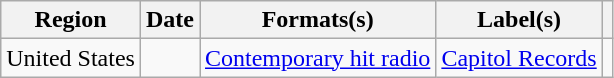<table class="wikitable plainrowheaders" style="text-align:left">
<tr>
<th scope="col">Region</th>
<th scope="col">Date</th>
<th scope="col">Formats(s)</th>
<th scope="col">Label(s)</th>
<th scope="col"></th>
</tr>
<tr>
<td>United States</td>
<td></td>
<td><a href='#'>Contemporary hit radio</a></td>
<td><a href='#'>Capitol Records</a></td>
<td align="center"></td>
</tr>
</table>
